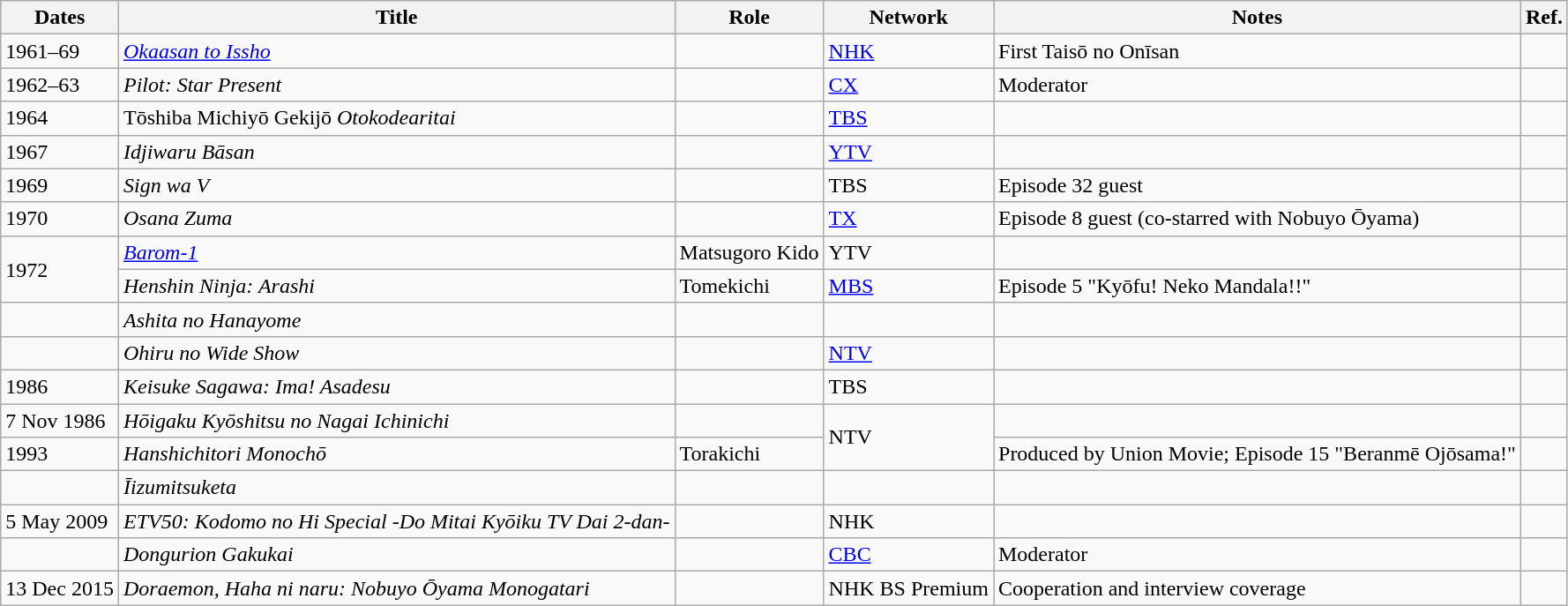<table class="wikitable">
<tr>
<th>Dates</th>
<th>Title</th>
<th>Role</th>
<th>Network</th>
<th>Notes</th>
<th>Ref.</th>
</tr>
<tr>
<td>1961–69</td>
<td><em><a href='#'>Okaasan to Issho</a></em></td>
<td></td>
<td><a href='#'>NHK</a></td>
<td>First Taisō no Onīsan</td>
<td></td>
</tr>
<tr>
<td>1962–63</td>
<td><em>Pilot: Star Present</em></td>
<td></td>
<td><a href='#'>CX</a></td>
<td>Moderator</td>
<td></td>
</tr>
<tr>
<td>1964</td>
<td>Tōshiba Michiyō Gekijō <em>Otokodearitai</em></td>
<td></td>
<td><a href='#'>TBS</a></td>
<td></td>
<td></td>
</tr>
<tr>
<td>1967</td>
<td><em>Idjiwaru Bāsan</em></td>
<td></td>
<td><a href='#'>YTV</a></td>
<td></td>
<td></td>
</tr>
<tr>
<td>1969</td>
<td><em>Sign wa V</em></td>
<td></td>
<td>TBS</td>
<td>Episode 32 guest</td>
<td></td>
</tr>
<tr>
<td>1970</td>
<td><em>Osana Zuma</em></td>
<td></td>
<td><a href='#'>TX</a></td>
<td>Episode 8 guest (co-starred with Nobuyo Ōyama)</td>
<td></td>
</tr>
<tr>
<td rowspan="2">1972</td>
<td><em><a href='#'>Barom-1</a></em></td>
<td>Matsugoro Kido</td>
<td>YTV</td>
<td></td>
<td></td>
</tr>
<tr>
<td><em>Henshin Ninja: Arashi</em></td>
<td>Tomekichi</td>
<td><a href='#'>MBS</a></td>
<td>Episode 5 "Kyōfu! Neko Mandala!!"</td>
<td></td>
</tr>
<tr>
<td></td>
<td><em>Ashita no Hanayome</em></td>
<td></td>
<td></td>
<td></td>
<td></td>
</tr>
<tr>
<td></td>
<td><em>Ohiru no Wide Show</em></td>
<td></td>
<td><a href='#'>NTV</a></td>
<td></td>
<td></td>
</tr>
<tr>
<td>1986</td>
<td><em>Keisuke Sagawa: Ima! Asadesu</em></td>
<td></td>
<td>TBS</td>
<td></td>
<td></td>
</tr>
<tr>
<td>7 Nov 1986</td>
<td><em>Hōigaku Kyōshitsu no Nagai Ichinichi</em></td>
<td></td>
<td rowspan="2">NTV</td>
<td></td>
<td></td>
</tr>
<tr>
<td>1993</td>
<td><em>Hanshichitori Monochō</em></td>
<td>Torakichi</td>
<td>Produced by Union Movie; Episode 15 "Beranmē Ojōsama!"</td>
<td></td>
</tr>
<tr>
<td></td>
<td><em>Īizumitsuketa</em></td>
<td></td>
<td></td>
<td></td>
<td></td>
</tr>
<tr>
<td>5 May 2009</td>
<td><em>ETV50: Kodomo no Hi Special -Do Mitai Kyōiku TV Dai 2-dan-</em></td>
<td></td>
<td>NHK</td>
<td></td>
<td></td>
</tr>
<tr>
<td></td>
<td><em>Dongurion Gakukai</em></td>
<td></td>
<td><a href='#'>CBC</a></td>
<td>Moderator</td>
<td></td>
</tr>
<tr>
<td>13 Dec 2015</td>
<td><em>Doraemon, Haha ni naru: Nobuyo Ōyama Monogatari</em></td>
<td></td>
<td>NHK BS Premium</td>
<td>Cooperation and interview coverage</td>
<td></td>
</tr>
</table>
